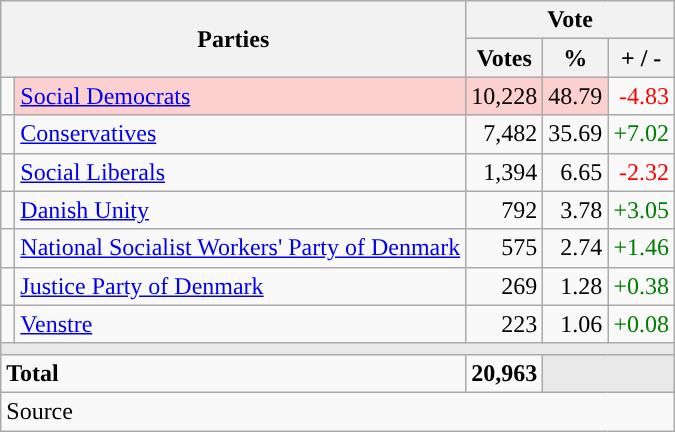<table class="wikitable" style="text-align:right;">
<tr>
<th style="text-align:centre;" rowspan="2" colspan="2" width="225">Parties</th>
<th colspan="3">Vote</th>
</tr>
<tr>
<th width="15">Votes</th>
<th width="15">%</th>
<th width="15">+ / -</th>
</tr>
<tr>
<td width="2" style="color:inherit;background:"></td>
<td bgcolor=#fbd0ce  align="left"><a href='#'>Social Democrats</a></td>
<td bgcolor=#fbd0ce>10,228</td>
<td bgcolor=#fbd0ce>48.79</td>
<td style=color:red;>-4.83</td>
</tr>
<tr>
<td width="2" style="color:inherit;background:"></td>
<td align="left"><a href='#'>Conservatives</a></td>
<td>7,482</td>
<td>35.69</td>
<td style=color:green;>+7.02</td>
</tr>
<tr>
<td width="2" style="color:inherit;background:"></td>
<td align="left"><a href='#'>Social Liberals</a></td>
<td>1,394</td>
<td>6.65</td>
<td style=color:red;>-2.32</td>
</tr>
<tr>
<td width="2" style="color:inherit;background:"></td>
<td align="left"><a href='#'>Danish Unity</a></td>
<td>792</td>
<td>3.78</td>
<td style=color:green;>+3.05</td>
</tr>
<tr>
<td width="2" style="color:inherit;background:"></td>
<td align="left"><a href='#'>National Socialist Workers' Party of Denmark</a></td>
<td>575</td>
<td>2.74</td>
<td style=color:green;>+1.46</td>
</tr>
<tr>
<td width="2" style="color:inherit;background:"></td>
<td align="left"><a href='#'>Justice Party of Denmark</a></td>
<td>269</td>
<td>1.28</td>
<td style=color:green;>+0.38</td>
</tr>
<tr>
<td width="2" style="color:inherit;background:"></td>
<td align="left"><a href='#'>Venstre</a></td>
<td>223</td>
<td>1.06</td>
<td style=color:green;>+0.08</td>
</tr>
<tr>
<td colspan="7" bgcolor="#E9E9E9"></td>
</tr>
<tr>
<td align="left" colspan="2"><strong>Total</strong></td>
<td><strong>20,963</strong></td>
<td bgcolor="#E9E9E9" colspan="2"></td>
</tr>
<tr>
<td align="left" colspan="6">Source</td>
</tr>
</table>
